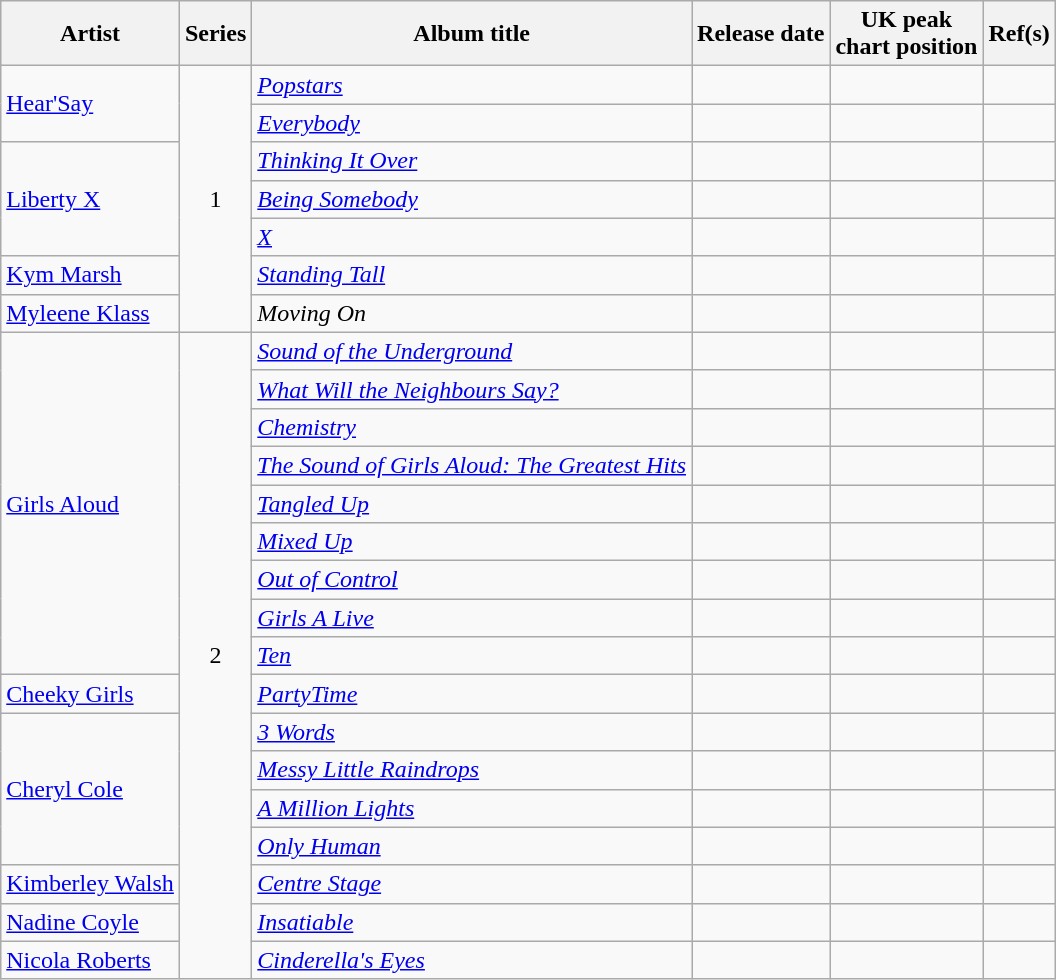<table class="wikitable sortable">
<tr>
<th>Artist</th>
<th>Series</th>
<th>Album title</th>
<th>Release date</th>
<th>UK peak<br>chart position</th>
<th class="unsortable">Ref(s)</th>
</tr>
<tr>
<td rowspan="2"><a href='#'>Hear'Say</a></td>
<td style="text-align:center;" rowspan="7">1</td>
<td><em><a href='#'>Popstars</a></em></td>
<td></td>
<td style="text-align:center;"></td>
<td></td>
</tr>
<tr>
<td><em><a href='#'>Everybody</a></em></td>
<td></td>
<td style="text-align:center;"></td>
<td></td>
</tr>
<tr>
<td rowspan="3"><a href='#'>Liberty X</a></td>
<td><em><a href='#'>Thinking It Over</a></em></td>
<td></td>
<td style="text-align:center;"></td>
<td></td>
</tr>
<tr>
<td><em><a href='#'>Being Somebody</a></em></td>
<td></td>
<td style="text-align:center;"></td>
<td></td>
</tr>
<tr>
<td><em><a href='#'>X</a></em></td>
<td></td>
<td style="text-align:center;"></td>
<td></td>
</tr>
<tr>
<td><a href='#'>Kym Marsh</a></td>
<td><em><a href='#'>Standing Tall</a></em></td>
<td></td>
<td style="text-align:center;"></td>
<td></td>
</tr>
<tr>
<td><a href='#'>Myleene Klass</a></td>
<td><em>Moving On</em></td>
<td></td>
<td style="text-align:center;"></td>
<td></td>
</tr>
<tr>
<td rowspan="9"><a href='#'>Girls Aloud</a></td>
<td rowspan="17" style="text-align:center;">2</td>
<td><em><a href='#'>Sound of the Underground</a></em></td>
<td></td>
<td style="text-align:center;"></td>
<td></td>
</tr>
<tr>
<td><em><a href='#'>What Will the Neighbours Say?</a></em></td>
<td></td>
<td style="text-align:center;"></td>
<td></td>
</tr>
<tr>
<td><em><a href='#'>Chemistry</a></em></td>
<td></td>
<td style="text-align:center;"></td>
<td></td>
</tr>
<tr>
<td><em><a href='#'>The Sound of Girls Aloud: The Greatest Hits</a></em></td>
<td></td>
<td style="text-align:center;"></td>
<td></td>
</tr>
<tr>
<td><em><a href='#'>Tangled Up</a></em></td>
<td></td>
<td style="text-align:center;"></td>
<td></td>
</tr>
<tr>
<td><em><a href='#'>Mixed Up</a></em> </td>
<td></td>
<td style="text-align:center;"></td>
<td></td>
</tr>
<tr>
<td><em><a href='#'>Out of Control</a></em></td>
<td></td>
<td style="text-align:center;"></td>
<td></td>
</tr>
<tr>
<td><em><a href='#'>Girls A Live</a></em> </td>
<td></td>
<td style="text-align:center;"></td>
<td></td>
</tr>
<tr>
<td><em><a href='#'>Ten</a></em></td>
<td></td>
<td style="text-align:center;"></td>
<td></td>
</tr>
<tr>
<td><a href='#'>Cheeky Girls</a></td>
<td><em><a href='#'>PartyTime</a></em></td>
<td></td>
<td style="text-align:center;"></td>
<td></td>
</tr>
<tr>
<td rowspan="4"><a href='#'>Cheryl Cole</a></td>
<td><em><a href='#'>3 Words</a></em></td>
<td></td>
<td style="text-align:center;"></td>
<td></td>
</tr>
<tr>
<td><em><a href='#'>Messy Little Raindrops</a></em></td>
<td></td>
<td style="text-align:center;"></td>
<td></td>
</tr>
<tr>
<td><em><a href='#'>A Million Lights</a></em></td>
<td></td>
<td style="text-align:center;"></td>
<td></td>
</tr>
<tr>
<td><em><a href='#'>Only Human</a></em></td>
<td></td>
<td style="text-align:center;"></td>
<td></td>
</tr>
<tr>
<td><a href='#'>Kimberley Walsh</a></td>
<td><em><a href='#'>Centre Stage</a></em></td>
<td></td>
<td style="text-align:center;"></td>
<td></td>
</tr>
<tr>
<td><a href='#'>Nadine Coyle</a></td>
<td><em><a href='#'>Insatiable</a></em></td>
<td></td>
<td style="text-align:center;"></td>
<td></td>
</tr>
<tr>
<td><a href='#'>Nicola Roberts</a></td>
<td><em><a href='#'>Cinderella's Eyes</a></em></td>
<td></td>
<td style="text-align:center;"></td>
<td></td>
</tr>
</table>
